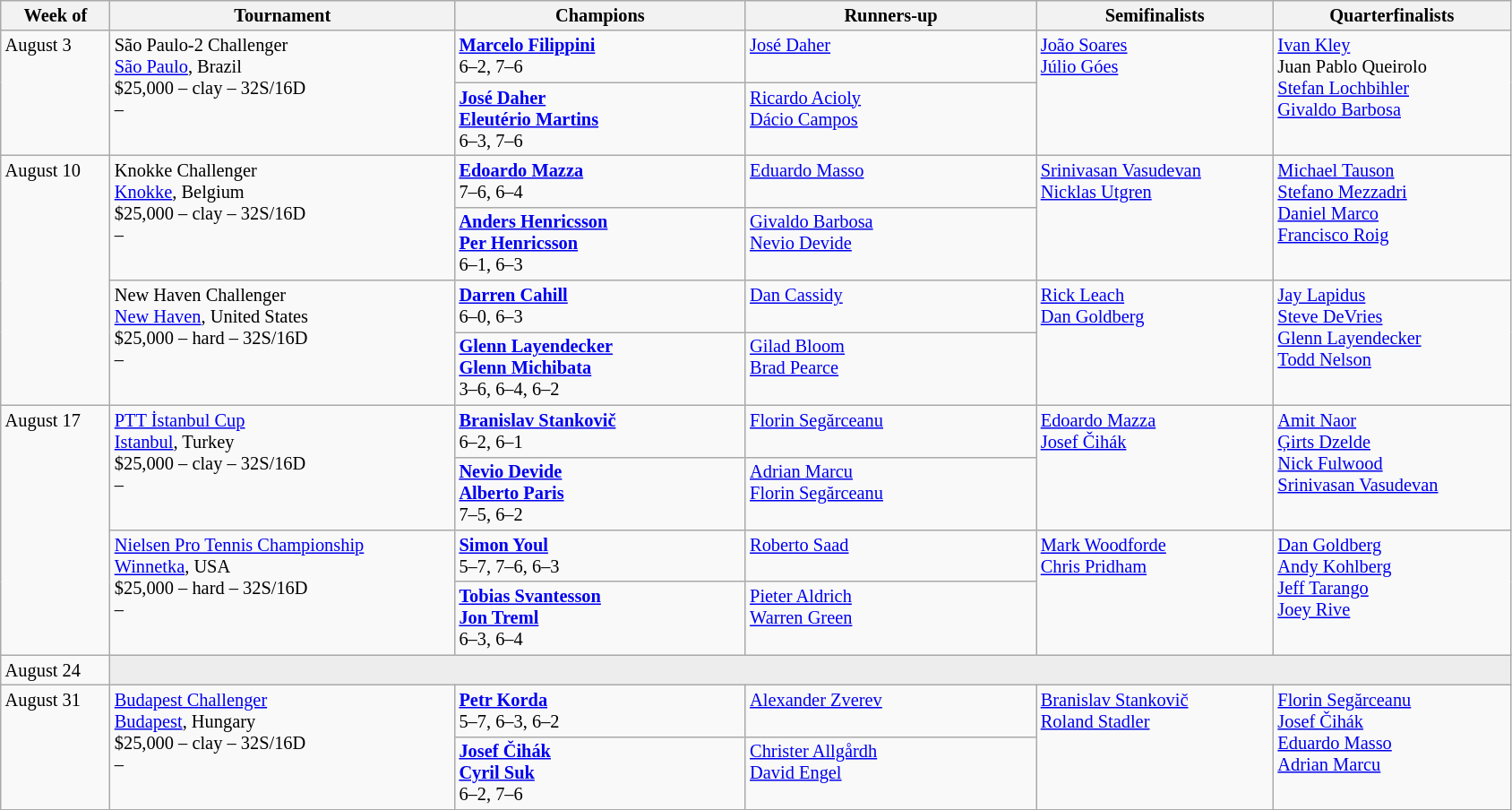<table class="wikitable" style="font-size:85%;">
<tr>
<th width="75">Week of</th>
<th width="250">Tournament</th>
<th width="210">Champions</th>
<th width="210">Runners-up</th>
<th width="170">Semifinalists</th>
<th width="170">Quarterfinalists</th>
</tr>
<tr valign="top">
<td rowspan="2">August 3</td>
<td rowspan="2">São Paulo-2 Challenger<br> <a href='#'>São Paulo</a>, Brazil<br>$25,000 – clay – 32S/16D<br>  – </td>
<td> <strong><a href='#'>Marcelo Filippini</a></strong> <br>6–2, 7–6</td>
<td> <a href='#'>José Daher</a></td>
<td rowspan="2"> <a href='#'>João Soares</a> <br>  <a href='#'>Júlio Góes</a></td>
<td rowspan="2"> <a href='#'>Ivan Kley</a> <br>  Juan Pablo Queirolo <br> <a href='#'>Stefan Lochbihler</a> <br>  <a href='#'>Givaldo Barbosa</a></td>
</tr>
<tr valign="top">
<td> <strong><a href='#'>José Daher</a></strong> <br> <strong><a href='#'>Eleutério Martins</a></strong><br>6–3, 7–6</td>
<td> <a href='#'>Ricardo Acioly</a> <br> <a href='#'>Dácio Campos</a></td>
</tr>
<tr valign="top">
<td rowspan="4">August 10</td>
<td rowspan="2">Knokke Challenger<br> <a href='#'>Knokke</a>, Belgium<br>$25,000 – clay – 32S/16D<br>  – </td>
<td> <strong><a href='#'>Edoardo Mazza</a></strong> <br>7–6, 6–4</td>
<td> <a href='#'>Eduardo Masso</a></td>
<td rowspan="2"> <a href='#'>Srinivasan Vasudevan</a> <br>  <a href='#'>Nicklas Utgren</a></td>
<td rowspan="2"> <a href='#'>Michael Tauson</a> <br>  <a href='#'>Stefano Mezzadri</a> <br> <a href='#'>Daniel Marco</a> <br>  <a href='#'>Francisco Roig</a></td>
</tr>
<tr valign="top">
<td> <strong><a href='#'>Anders Henricsson</a></strong> <br> <strong><a href='#'>Per Henricsson</a></strong><br>6–1, 6–3</td>
<td> <a href='#'>Givaldo Barbosa</a> <br> <a href='#'>Nevio Devide</a></td>
</tr>
<tr valign="top">
<td rowspan="2">New Haven Challenger<br> <a href='#'>New Haven</a>, United States<br>$25,000 – hard – 32S/16D<br>  – </td>
<td> <strong><a href='#'>Darren Cahill</a></strong> <br>6–0, 6–3</td>
<td> <a href='#'>Dan Cassidy</a></td>
<td rowspan="2"> <a href='#'>Rick Leach</a> <br>  <a href='#'>Dan Goldberg</a></td>
<td rowspan="2"> <a href='#'>Jay Lapidus</a> <br> <a href='#'>Steve DeVries</a> <br> <a href='#'>Glenn Layendecker</a> <br>  <a href='#'>Todd Nelson</a></td>
</tr>
<tr valign="top">
<td> <strong><a href='#'>Glenn Layendecker</a></strong> <br> <strong><a href='#'>Glenn Michibata</a></strong><br>3–6, 6–4, 6–2</td>
<td> <a href='#'>Gilad Bloom</a><br>  <a href='#'>Brad Pearce</a></td>
</tr>
<tr valign="top">
<td rowspan="4">August 17</td>
<td rowspan="2"><a href='#'>PTT İstanbul Cup</a><br> <a href='#'>Istanbul</a>, Turkey<br>$25,000 – clay – 32S/16D<br>  – </td>
<td> <strong><a href='#'>Branislav Stankovič</a></strong> <br>6–2, 6–1</td>
<td> <a href='#'>Florin Segărceanu</a></td>
<td rowspan="2"> <a href='#'>Edoardo Mazza</a> <br>  <a href='#'>Josef Čihák</a></td>
<td rowspan="2"> <a href='#'>Amit Naor</a> <br> <a href='#'>Ģirts Dzelde</a> <br> <a href='#'>Nick Fulwood</a> <br>  <a href='#'>Srinivasan Vasudevan</a></td>
</tr>
<tr valign="top">
<td> <strong><a href='#'>Nevio Devide</a></strong> <br> <strong><a href='#'>Alberto Paris</a></strong><br>7–5, 6–2</td>
<td> <a href='#'>Adrian Marcu</a> <br>  <a href='#'>Florin Segărceanu</a></td>
</tr>
<tr valign="top">
<td rowspan="2"><a href='#'>Nielsen Pro Tennis Championship</a><br> <a href='#'>Winnetka</a>, USA<br>$25,000 – hard – 32S/16D<br>  – </td>
<td> <strong><a href='#'>Simon Youl</a></strong> <br>5–7, 7–6, 6–3</td>
<td> <a href='#'>Roberto Saad</a></td>
<td rowspan="2"> <a href='#'>Mark Woodforde</a> <br>  <a href='#'>Chris Pridham</a></td>
<td rowspan="2"> <a href='#'>Dan Goldberg</a> <br>  <a href='#'>Andy Kohlberg</a> <br> <a href='#'>Jeff Tarango</a> <br>  <a href='#'>Joey Rive</a></td>
</tr>
<tr valign="top">
<td> <strong><a href='#'>Tobias Svantesson</a></strong> <br> <strong><a href='#'>Jon Treml</a></strong><br>6–3, 6–4</td>
<td> <a href='#'>Pieter Aldrich</a> <br> <a href='#'>Warren Green</a></td>
</tr>
<tr valign="top">
<td rowspan="1">August 24</td>
<td colspan="5" bgcolor="#ededed"></td>
</tr>
<tr valign="top">
<td rowspan="2">August 31</td>
<td rowspan="2"><a href='#'>Budapest Challenger</a><br> <a href='#'>Budapest</a>, Hungary<br>$25,000 – clay – 32S/16D<br>  – </td>
<td> <strong><a href='#'>Petr Korda</a></strong> <br>5–7, 6–3, 6–2</td>
<td> <a href='#'>Alexander Zverev</a></td>
<td rowspan="2"> <a href='#'>Branislav Stankovič</a> <br>  <a href='#'>Roland Stadler</a></td>
<td rowspan="2"> <a href='#'>Florin Segărceanu</a> <br>  <a href='#'>Josef Čihák</a> <br> <a href='#'>Eduardo Masso</a> <br>  <a href='#'>Adrian Marcu</a></td>
</tr>
<tr valign="top">
<td> <strong><a href='#'>Josef Čihák</a></strong> <br> <strong><a href='#'>Cyril Suk</a></strong><br>6–2, 7–6</td>
<td> <a href='#'>Christer Allgårdh</a> <br> <a href='#'>David Engel</a></td>
</tr>
</table>
